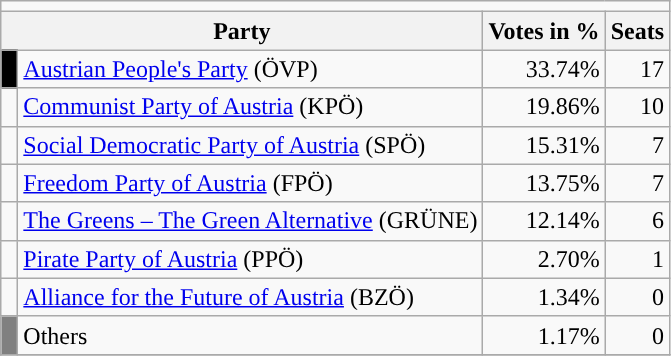<table class="wikitable" style="text-align:right">
<tr>
<td colspan="4"></td>
</tr>
<tr>
<th colspan="2">Party</th>
<th>Votes in %</th>
<th>Seats</th>
</tr>
<tr>
<td bgcolor="black"> </td>
<td align=left><a href='#'>Austrian People's Party</a> (ÖVP)</td>
<td>33.74%</td>
<td>17</td>
</tr>
<tr>
<td> </td>
<td align=left><a href='#'>Communist Party of Austria</a> (KPÖ)</td>
<td>19.86%</td>
<td>10</td>
</tr>
<tr>
<td> </td>
<td align=left><a href='#'>Social Democratic Party of Austria</a> (SPÖ)</td>
<td>15.31%</td>
<td>7</td>
</tr>
<tr>
<td> </td>
<td align=left><a href='#'>Freedom Party of Austria</a> (FPÖ)</td>
<td>13.75%</td>
<td>7</td>
</tr>
<tr>
<td> </td>
<td align=left><a href='#'>The Greens – The Green Alternative</a> (GRÜNE)</td>
<td>12.14%</td>
<td>6</td>
</tr>
<tr>
<td> </td>
<td align=left><a href='#'>Pirate Party of Austria</a> (PPÖ)</td>
<td>2.70%</td>
<td>1</td>
</tr>
<tr>
<td bgcolor=> </td>
<td align=left><a href='#'>Alliance for the Future of Austria</a> (BZÖ)</td>
<td>1.34%</td>
<td>0</td>
</tr>
<tr>
<td bgcolor="#808080"> </td>
<td align=left>Others</td>
<td>1.17%</td>
<td>0</td>
</tr>
<tr>
</tr>
</table>
